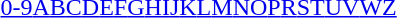<table id="toc" class="toc" summary="Class">
<tr>
<th></th>
</tr>
<tr>
<td style="text-align:center;"><a href='#'>0-9</a><a href='#'>A</a><a href='#'>B</a><a href='#'>C</a><a href='#'>D</a><a href='#'>E</a><a href='#'>F</a><a href='#'>G</a><a href='#'>H</a><a href='#'>I</a><a href='#'>J</a><a href='#'>K</a><a href='#'>L</a><a href='#'>M</a><a href='#'>N</a><a href='#'>O</a><a href='#'>P</a><a href='#'>R</a><a href='#'>S</a><a href='#'>T</a><a href='#'>U</a><a href='#'>V</a><a href='#'>W</a><a href='#'>Z</a></td>
</tr>
</table>
